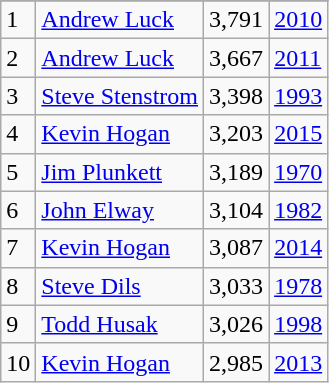<table class="wikitable">
<tr>
</tr>
<tr>
<td>1</td>
<td><a href='#'>Andrew Luck</a></td>
<td><abbr>3,791</abbr></td>
<td><a href='#'>2010</a></td>
</tr>
<tr>
<td>2</td>
<td><a href='#'>Andrew Luck</a></td>
<td><abbr>3,667</abbr></td>
<td><a href='#'>2011</a></td>
</tr>
<tr>
<td>3</td>
<td><a href='#'>Steve Stenstrom</a></td>
<td><abbr>3,398</abbr></td>
<td><a href='#'>1993</a></td>
</tr>
<tr>
<td>4</td>
<td><a href='#'>Kevin Hogan</a></td>
<td><abbr>3,203</abbr></td>
<td><a href='#'>2015</a></td>
</tr>
<tr>
<td>5</td>
<td><a href='#'>Jim Plunkett</a></td>
<td><abbr>3,189</abbr></td>
<td><a href='#'>1970</a></td>
</tr>
<tr>
<td>6</td>
<td><a href='#'>John Elway</a></td>
<td><abbr>3,104</abbr></td>
<td><a href='#'>1982</a></td>
</tr>
<tr>
<td>7</td>
<td><a href='#'>Kevin Hogan</a></td>
<td><abbr>3,087</abbr></td>
<td><a href='#'>2014</a></td>
</tr>
<tr>
<td>8</td>
<td><a href='#'>Steve Dils</a></td>
<td><abbr>3,033</abbr></td>
<td><a href='#'>1978</a></td>
</tr>
<tr>
<td>9</td>
<td><a href='#'>Todd Husak</a></td>
<td><abbr>3,026</abbr></td>
<td><a href='#'>1998</a></td>
</tr>
<tr>
<td>10</td>
<td><a href='#'>Kevin Hogan</a></td>
<td><abbr>2,985</abbr></td>
<td><a href='#'>2013</a></td>
</tr>
</table>
